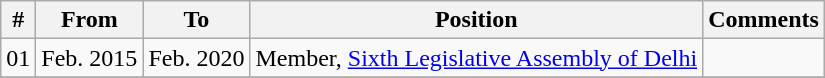<table class="wikitable  sortable">
<tr>
<th>#</th>
<th>From</th>
<th>To</th>
<th>Position</th>
<th>Comments</th>
</tr>
<tr>
<td>01</td>
<td>Feb. 2015</td>
<td>Feb. 2020</td>
<td>Member, <a href='#'>Sixth Legislative Assembly of Delhi</a></td>
<td></td>
</tr>
<tr>
</tr>
</table>
